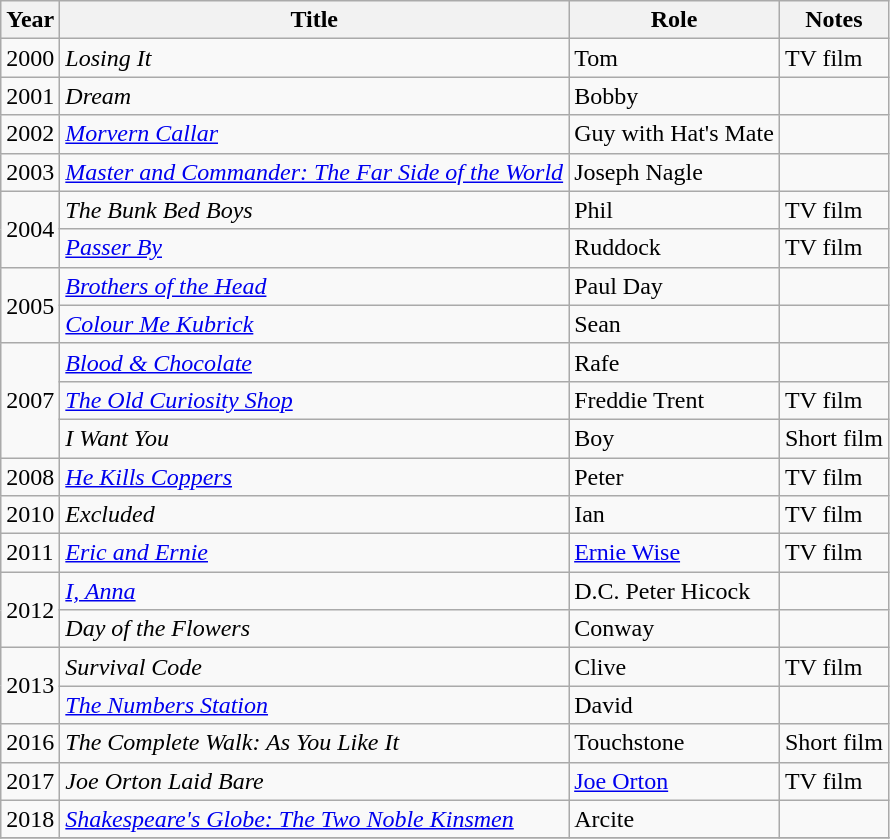<table class="wikitable sortable">
<tr>
<th>Year</th>
<th>Title</th>
<th>Role</th>
<th class="unsortable">Notes</th>
</tr>
<tr>
<td>2000</td>
<td><em>Losing It</em></td>
<td>Tom</td>
<td>TV film</td>
</tr>
<tr>
<td>2001</td>
<td><em>Dream</em></td>
<td>Bobby</td>
<td></td>
</tr>
<tr>
<td>2002</td>
<td><em><a href='#'>Morvern Callar</a></em></td>
<td>Guy with Hat's Mate</td>
<td></td>
</tr>
<tr>
<td>2003</td>
<td><em><a href='#'>Master and Commander: The Far Side of the World</a></em></td>
<td>Joseph Nagle</td>
<td></td>
</tr>
<tr>
<td rowspan="2">2004</td>
<td><em>The Bunk Bed Boys</em></td>
<td>Phil</td>
<td>TV film</td>
</tr>
<tr>
<td><em><a href='#'>Passer By</a></em></td>
<td>Ruddock</td>
<td>TV film</td>
</tr>
<tr>
<td rowspan="2">2005</td>
<td><em><a href='#'>Brothers of the Head</a></em></td>
<td>Paul Day</td>
<td></td>
</tr>
<tr>
<td><em><a href='#'>Colour Me Kubrick</a></em></td>
<td>Sean</td>
<td></td>
</tr>
<tr>
<td rowspan="3">2007</td>
<td><em><a href='#'>Blood & Chocolate</a></em></td>
<td>Rafe</td>
<td></td>
</tr>
<tr>
<td><em><a href='#'>The Old Curiosity Shop</a></em></td>
<td>Freddie Trent</td>
<td>TV film</td>
</tr>
<tr>
<td><em>I Want You</em></td>
<td>Boy</td>
<td>Short film</td>
</tr>
<tr>
<td>2008</td>
<td><em><a href='#'>He Kills Coppers</a></em></td>
<td>Peter</td>
<td>TV film</td>
</tr>
<tr>
<td>2010</td>
<td><em>Excluded</em></td>
<td>Ian</td>
<td>TV film</td>
</tr>
<tr>
<td>2011</td>
<td><em><a href='#'>Eric and Ernie</a></em></td>
<td><a href='#'>Ernie Wise</a></td>
<td>TV film</td>
</tr>
<tr>
<td rowspan="2">2012</td>
<td><em><a href='#'>I, Anna</a></em></td>
<td>D.C. Peter Hicock</td>
<td></td>
</tr>
<tr>
<td><em>Day of the Flowers</em></td>
<td>Conway</td>
<td></td>
</tr>
<tr>
<td rowspan="2">2013</td>
<td><em>Survival Code</em></td>
<td>Clive</td>
<td>TV film</td>
</tr>
<tr>
<td><em><a href='#'>The Numbers Station</a></em></td>
<td>David</td>
<td></td>
</tr>
<tr>
<td>2016</td>
<td><em>The Complete Walk: As You Like It</em></td>
<td>Touchstone</td>
<td>Short film</td>
</tr>
<tr>
<td>2017</td>
<td><em>Joe Orton Laid Bare</em></td>
<td><a href='#'>Joe Orton</a></td>
<td>TV film</td>
</tr>
<tr>
<td>2018</td>
<td><em><a href='#'>Shakespeare's Globe: The Two Noble Kinsmen</a></em></td>
<td>Arcite</td>
<td></td>
</tr>
<tr>
</tr>
</table>
